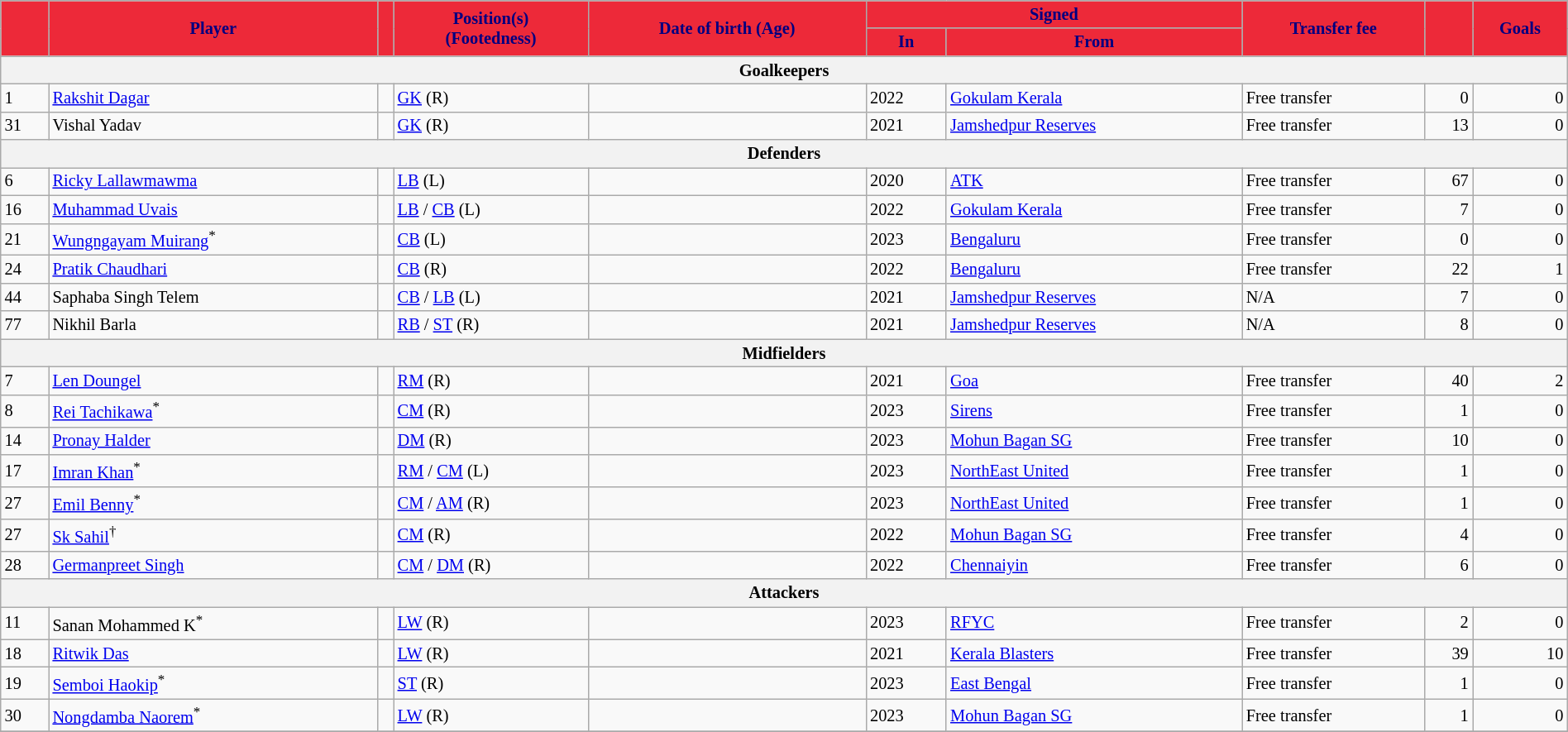<table class="wikitable sortable" style="text-align:left; font-size:85%; width:100%;">
<tr>
<th rowspan="2" style="background-color:#ED2939; color:#000080;"></th>
<th rowspan="2" style="background-color:#ED2939; color:#000080;">Player</th>
<th rowspan="2" style="background-color:#ED2939; color:#000080;"></th>
<th rowspan="2" style="background-color:#ED2939; color:#000080;">Position(s)<br>(Footedness)</th>
<th rowspan="2" style="background-color:#ED2939; color:#000080;">Date of birth (Age)</th>
<th colspan="2" style="background-color:#ED2939; color:#000080;">Signed</th>
<th rowspan="2" style="background-color:#ED2939; color:#000080;">Transfer fee</th>
<th rowspan="2" style="background-color:#ED2939; color:#000080;"></th>
<th rowspan="2" style="background-color:#ED2939; color:#000080;">Goals</th>
</tr>
<tr>
<th style="background-color:#ED2939; color:#000080;">In</th>
<th style="background-color:#ED2939; color:#000080;">From</th>
</tr>
<tr>
<th colspan="10">Goalkeepers</th>
</tr>
<tr>
<td>1</td>
<td style="text-align:left;"><a href='#'>Rakshit Dagar</a></td>
<td style="text-align:center;"></td>
<td style="text-align:left;"><a href='#'>GK</a> (R)</td>
<td style="text-align:right;"></td>
<td>2022</td>
<td> <a href='#'>Gokulam Kerala</a></td>
<td style="text-align:left;">Free transfer</td>
<td style="text-align:right;">0</td>
<td style="text-align:right;">0</td>
</tr>
<tr>
<td>31</td>
<td style="text-align:left;">Vishal Yadav</td>
<td style="text-align:center;"></td>
<td style="text-align:left;"><a href='#'>GK</a> (R)</td>
<td style="text-align:right;"></td>
<td>2021</td>
<td> <a href='#'>Jamshedpur Reserves</a></td>
<td style="text-align:left;">Free transfer</td>
<td style="text-align:right;">13</td>
<td style="text-align:right;">0</td>
</tr>
<tr>
<th colspan="10">Defenders</th>
</tr>
<tr>
<td>6</td>
<td style="text-align:left;"><a href='#'>Ricky Lallawmawma</a></td>
<td style="text-align:center;"></td>
<td style="text-align:left;"><a href='#'>LB</a> (L)</td>
<td style="text-align:right;"></td>
<td>2020</td>
<td> <a href='#'>ATK</a></td>
<td style="text-align:left;">Free transfer</td>
<td style="text-align:right;">67</td>
<td style="text-align:right;">0</td>
</tr>
<tr>
<td>16</td>
<td style="text-align:left;"><a href='#'>Muhammad Uvais</a></td>
<td style="text-align:center;"></td>
<td style="text-align:left;"><a href='#'>LB</a> / <a href='#'>CB</a> (L)</td>
<td style="text-align:right;"></td>
<td>2022</td>
<td> <a href='#'>Gokulam Kerala</a></td>
<td style="text-align:left;">Free transfer</td>
<td style="text-align:right;">7</td>
<td style="text-align:right;">0</td>
</tr>
<tr>
<td>21</td>
<td style="text-align:left;"><a href='#'>Wungngayam Muirang</a><sup>*</sup></td>
<td style="text-align:center;"></td>
<td style="text-align:left;"><a href='#'>CB</a> (L)</td>
<td style="text-align:right;"></td>
<td>2023</td>
<td> <a href='#'>Bengaluru</a></td>
<td style="text-align:left;">Free transfer</td>
<td style="text-align:right;">0</td>
<td style="text-align:right;">0</td>
</tr>
<tr>
<td>24</td>
<td style="text-align:left;"><a href='#'>Pratik Chaudhari</a></td>
<td style="text-align:center;"></td>
<td style="text-align:left;"><a href='#'>CB</a> (R)</td>
<td style="text-align:right;"></td>
<td>2022</td>
<td> <a href='#'>Bengaluru</a></td>
<td style="text-align:left;">Free transfer</td>
<td style="text-align:right;">22</td>
<td style="text-align:right;">1</td>
</tr>
<tr>
<td>44</td>
<td style="text-align:left;">Saphaba Singh Telem</td>
<td style="text-align:center;"></td>
<td style="text-align:left;"><a href='#'>CB</a> / <a href='#'>LB</a> (L)</td>
<td style="text-align:right;"></td>
<td>2021</td>
<td> <a href='#'>Jamshedpur Reserves</a></td>
<td style="text-align:left;">N/A</td>
<td style="text-align:right;">7</td>
<td style="text-align:right;">0</td>
</tr>
<tr>
<td>77</td>
<td style="text-align:left;">Nikhil Barla</td>
<td style="text-align:center;"></td>
<td style="text-align:left;"><a href='#'>RB</a> / <a href='#'>ST</a> (R)</td>
<td style="text-align:right;"></td>
<td>2021</td>
<td> <a href='#'>Jamshedpur Reserves</a></td>
<td style="text-align:left;">N/A</td>
<td style="text-align:right;">8</td>
<td style="text-align:right;">0</td>
</tr>
<tr>
<th colspan="10">Midfielders</th>
</tr>
<tr>
<td>7</td>
<td style="text-align:left;"><a href='#'>Len Doungel</a></td>
<td style="text-align:center;"></td>
<td style="text-align:left;"><a href='#'>RM</a> (R)</td>
<td style="text-align:right;"></td>
<td>2021</td>
<td> <a href='#'>Goa</a></td>
<td style="text-align:left;">Free transfer</td>
<td style="text-align:right;">40</td>
<td style="text-align:right;">2</td>
</tr>
<tr>
<td>8</td>
<td style="text-align:left;"><a href='#'>Rei Tachikawa</a><sup>*</sup></td>
<td style="text-align:center;"></td>
<td style="text-align:left;"><a href='#'>CM</a> (R)</td>
<td style="text-align:right;"></td>
<td>2023</td>
<td> <a href='#'>Sirens</a></td>
<td style="text-align:left;">Free transfer</td>
<td style="text-align:right;">1</td>
<td style="text-align:right;">0</td>
</tr>
<tr>
<td>14</td>
<td style="text-align:left;"><a href='#'>Pronay Halder</a></td>
<td style="text-align:center;"></td>
<td style="text-align:left;"><a href='#'>DM</a> (R)</td>
<td style="text-align:right;"></td>
<td>2023</td>
<td> <a href='#'>Mohun Bagan SG</a></td>
<td style="text-align:left;">Free transfer</td>
<td style="text-align:right;">10</td>
<td style="text-align:right;">0</td>
</tr>
<tr>
<td>17</td>
<td style="text-align:left;"><a href='#'>Imran Khan</a><sup>*</sup></td>
<td style="text-align:center;"></td>
<td style="text-align:left;"><a href='#'>RM</a> / <a href='#'>CM</a> (L)</td>
<td style="text-align:right;"></td>
<td>2023</td>
<td> <a href='#'>NorthEast United</a></td>
<td style="text-align:left;">Free transfer</td>
<td style="text-align:right;">1</td>
<td style="text-align:right;">0</td>
</tr>
<tr>
<td>27</td>
<td style="text-align:left;"><a href='#'>Emil Benny</a><sup>*</sup></td>
<td style="text-align:center;"></td>
<td style="text-align:left;"><a href='#'>CM</a> / <a href='#'>AM</a> (R)</td>
<td style="text-align:right;"></td>
<td>2023</td>
<td> <a href='#'>NorthEast United</a></td>
<td style="text-align:left;">Free transfer</td>
<td style="text-align:right;">1</td>
<td style="text-align:right;">0</td>
</tr>
<tr>
<td>27</td>
<td style="text-align:left;"><a href='#'>Sk Sahil</a><sup>†</sup></td>
<td style="text-align:center;"></td>
<td style="text-align:left;"><a href='#'>CM</a> (R)</td>
<td style="text-align:right;"></td>
<td>2022</td>
<td> <a href='#'>Mohun Bagan SG</a></td>
<td style="text-align:left;">Free transfer</td>
<td style="text-align:right;">4</td>
<td style="text-align:right;">0</td>
</tr>
<tr>
<td>28</td>
<td style="text-align:left;"><a href='#'>Germanpreet Singh</a></td>
<td style="text-align:center;"></td>
<td style="text-align:left;"><a href='#'>CM</a> / <a href='#'>DM</a> (R)</td>
<td style="text-align:right;"></td>
<td>2022</td>
<td> <a href='#'>Chennaiyin</a></td>
<td style="text-align:left;">Free transfer</td>
<td style="text-align:right;">6</td>
<td style="text-align:right;">0</td>
</tr>
<tr>
<th colspan="10">Attackers</th>
</tr>
<tr>
<td>11</td>
<td style="text-align:left;">Sanan Mohammed K<sup>*</sup></td>
<td style="text-align:center;"></td>
<td style="text-align:left;"><a href='#'>LW</a> (R)</td>
<td style="text-align:right;"></td>
<td>2023</td>
<td> <a href='#'>RFYC</a></td>
<td style="text-align:left;">Free transfer</td>
<td style="text-align:right;">2</td>
<td style="text-align:right;">0</td>
</tr>
<tr>
<td>18</td>
<td style="text-align:left;"><a href='#'>Ritwik Das</a></td>
<td style="text-align:center;"></td>
<td style="text-align:left;"><a href='#'>LW</a> (R)</td>
<td style="text-align:right;"></td>
<td>2021</td>
<td> <a href='#'>Kerala Blasters</a></td>
<td style="text-align:left;">Free transfer</td>
<td style="text-align:right;">39</td>
<td style="text-align:right;">10</td>
</tr>
<tr>
<td>19</td>
<td style="text-align:left;"><a href='#'>Semboi Haokip</a><sup>*</sup></td>
<td style="text-align:center;"></td>
<td style="text-align:left;"><a href='#'>ST</a> (R)</td>
<td style="text-align:right;"></td>
<td>2023</td>
<td> <a href='#'>East Bengal</a></td>
<td style="text-align:left;">Free transfer</td>
<td style="text-align:right;">1</td>
<td style="text-align:right;">0</td>
</tr>
<tr>
<td>30</td>
<td style="text-align:left;"><a href='#'>Nongdamba Naorem</a><sup>*</sup></td>
<td style="text-align:center;"></td>
<td style="text-align:left;"><a href='#'>LW</a> (R)</td>
<td style="text-align:right;"></td>
<td>2023</td>
<td> <a href='#'>Mohun Bagan SG</a></td>
<td style="text-align:left;">Free transfer</td>
<td style="text-align:right;">1</td>
<td style="text-align:right;">0</td>
</tr>
<tr>
</tr>
</table>
